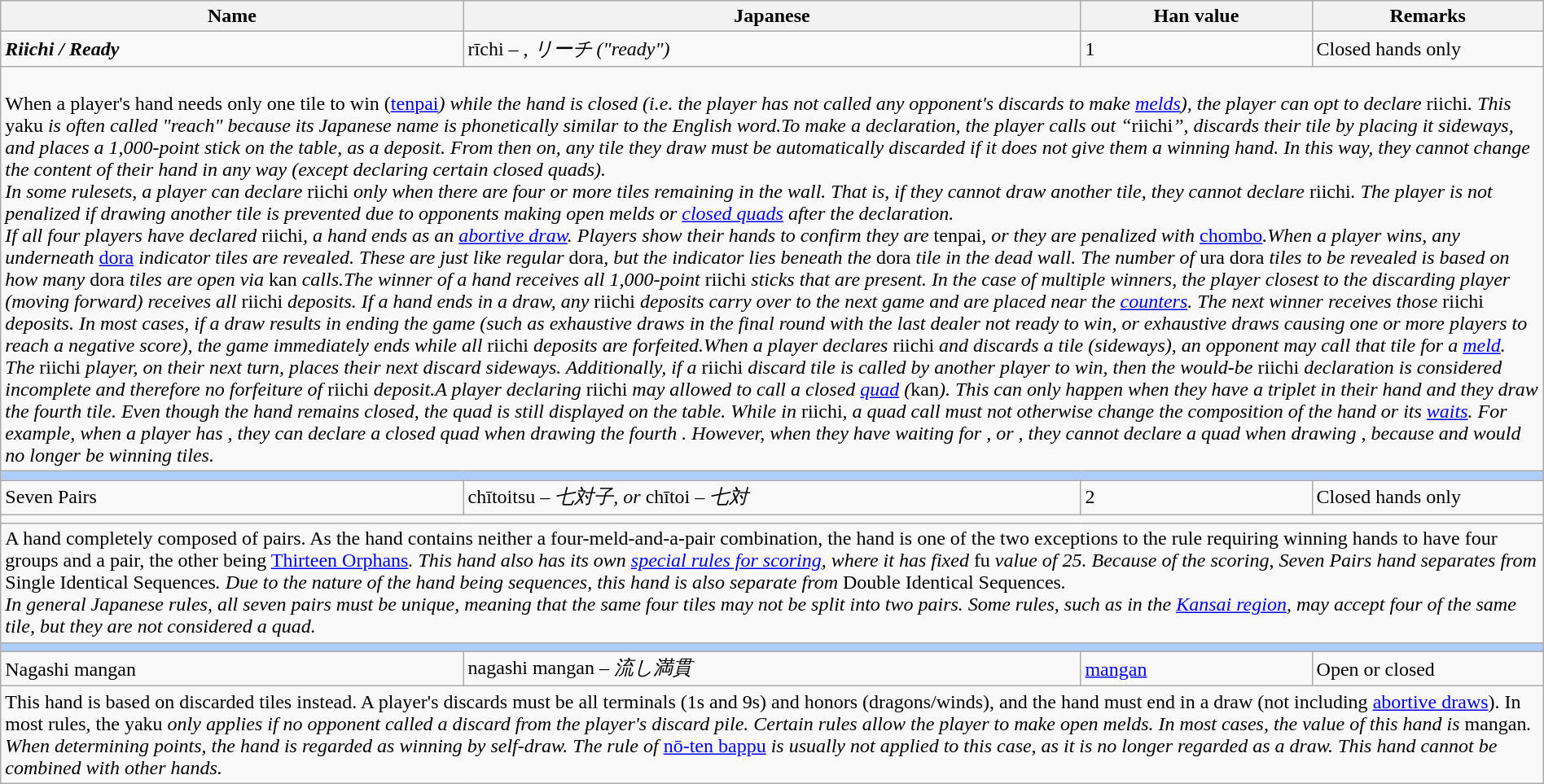<table class="wikitable" width=100%>
<tr>
<th>Name</th>
<th>Japanese</th>
<th>Han value</th>
<th>Remarks</th>
</tr>
<tr>
<td width=30%><strong><em>Riichi<em> / Ready<strong></td>
<td width=40%></em>rīchi<em> – , リーチ ("ready")</td>
<td width=15%>1</td>
<td width=15%>Closed hands only</td>
</tr>
<tr>
<td colspan=4><br>When a player's hand needs only one tile to win (</em><a href='#'>tenpai</a><em>) while the hand is closed (i.e. the player has not called any opponent's discards to make <a href='#'>melds</a>), the player can opt to declare </em>riichi<em>. This </em>yaku<em> is often called "reach" because its Japanese name is phonetically similar to the English word.To make a declaration, the player calls out “</em>riichi<em>”, discards their tile by placing it sideways, and places a 1,000-point stick on the table, as a deposit. From then on, any tile they draw must be automatically discarded if it does not give them a winning hand. In this way, they cannot change the content of their hand in any way (except declaring certain closed quads).<br>In some rulesets, a player can declare </em>riichi<em> only when there are four or more tiles remaining in the wall. That is, if they cannot draw another tile, they cannot declare </em>riichi<em>. The player is not penalized if drawing another tile is prevented due to opponents making open melds or <a href='#'>closed quads</a> after the declaration.<br>If all four players have declared </em>riichi<em>, a hand ends as an <a href='#'>abortive draw</a>. Players show their hands to confirm they are </em>tenpai<em>, or they are penalized with </em><a href='#'>chombo</a><em>.When a player wins, any underneath </em><a href='#'>dora</a><em> indicator tiles are revealed. These are just like regular </em>dora<em>, but the indicator lies beneath the </em>dora<em> tile in the dead wall. The number of </em>ura dora<em> tiles to be revealed is based on how many </em>dora<em> tiles are open via </em>kan<em> calls.The winner of a hand receives all 1,000-point </em>riichi<em> sticks that are present. In the case of multiple winners, the player closest to the discarding player (moving forward) receives all </em>riichi<em> deposits. If a hand ends in a draw, any </em>riichi<em> deposits carry over to the next game and are placed near the <a href='#'>counters</a>. The next winner receives those </em>riichi<em> deposits. In most cases, if a draw results in ending the game (such as exhaustive draws in the final round with the last dealer not ready to win, or exhaustive draws causing one or more players to reach a negative score), the game immediately ends while all </em>riichi<em> deposits are forfeited.When a player declares </em>riichi<em> and discards a tile (sideways), an opponent may call that tile for a <a href='#'>meld</a>. The </em>riichi<em> player, on their next turn, places their next discard sideways. Additionally, if a </em>riichi<em> discard tile is called by another player to win, then the would-be </em>riichi<em> declaration is considered incomplete and therefore no forfeiture of </em>riichi<em> deposit.A player declaring </em>riichi<em> may allowed to call a closed <a href='#'>quad</a> (</em>kan<em>). This can only happen when they have a triplet in their hand and they draw the fourth tile. Even though the hand remains closed, the quad is still displayed on the table. While in </em>riichi<em>, a quad call must not otherwise change the composition of the hand or its <a href='#'>waits</a>. For example, when a player has , they can declare a closed quad when drawing the fourth . However, when they have  waiting for ,  or , they cannot declare a quad when drawing , because  and  would no longer be winning tiles.</td>
</tr>
<tr>
<td colspan=4 bgcolor="#AFCDFC"></td>
</tr>
<tr>
<td width=30%></strong>Seven Pairs<strong></td>
<td width=40%></em>chītoitsu<em> – 七対子, or </em>chītoi<em> – 七対</td>
<td width=15%>2</td>
<td width=15%>Closed hands only</td>
</tr>
<tr>
<td colspan=4></td>
</tr>
<tr>
<td colspan=4>A hand completely composed of pairs. As the hand contains neither a four-meld-and-a-pair combination, the hand is one of the two exceptions to the rule requiring winning hands to have four groups and a pair, the other being </em><a href='#'>Thirteen Orphans</a><em>. This hand also has its own <a href='#'>special rules for scoring</a>, where it has fixed </em>fu<em> value of 25. Because of the scoring, Seven Pairs hand separates from </em>Single Identical Sequences<em>. Due to the nature of the hand being sequences, this hand is also separate from </em>Double Identical Sequences<em>.<br>In general Japanese rules, all seven pairs must be unique, meaning that the same four tiles may not be split into two pairs. Some rules, such as in the <a href='#'>Kansai region</a>, may accept four of the same tile, but they are not considered a quad.</td>
</tr>
<tr>
<td colspan=4 bgcolor="#AFCDFC"></td>
</tr>
<tr>
<td width=30%></em></strong>Nagashi mangan<strong><em></td>
<td width=40%></em>nagashi mangan<em> – 流し満貫</td>
<td width=15%><a href='#'>mangan</a></td>
<td width=15%>Open or closed</td>
</tr>
<tr>
<td colspan=4>This hand is based on discarded tiles instead. A player's discards must be all terminals (1s and 9s) and honors (dragons/winds), and the hand must end in a draw (not including <a href='#'>abortive draws</a>). In most rules, the </em>yaku<em> only applies if no opponent called a discard from the player's discard pile. Certain rules allow the player to make open melds. In most cases, the value of this hand is </em>mangan<em>. When determining points, the hand is regarded as winning by self-draw. The rule of </em><a href='#'>nō-ten bappu</a><em> is usually not applied to this case, as it is no longer regarded as a draw. This hand cannot be combined with other hands.</td>
</tr>
</table>
